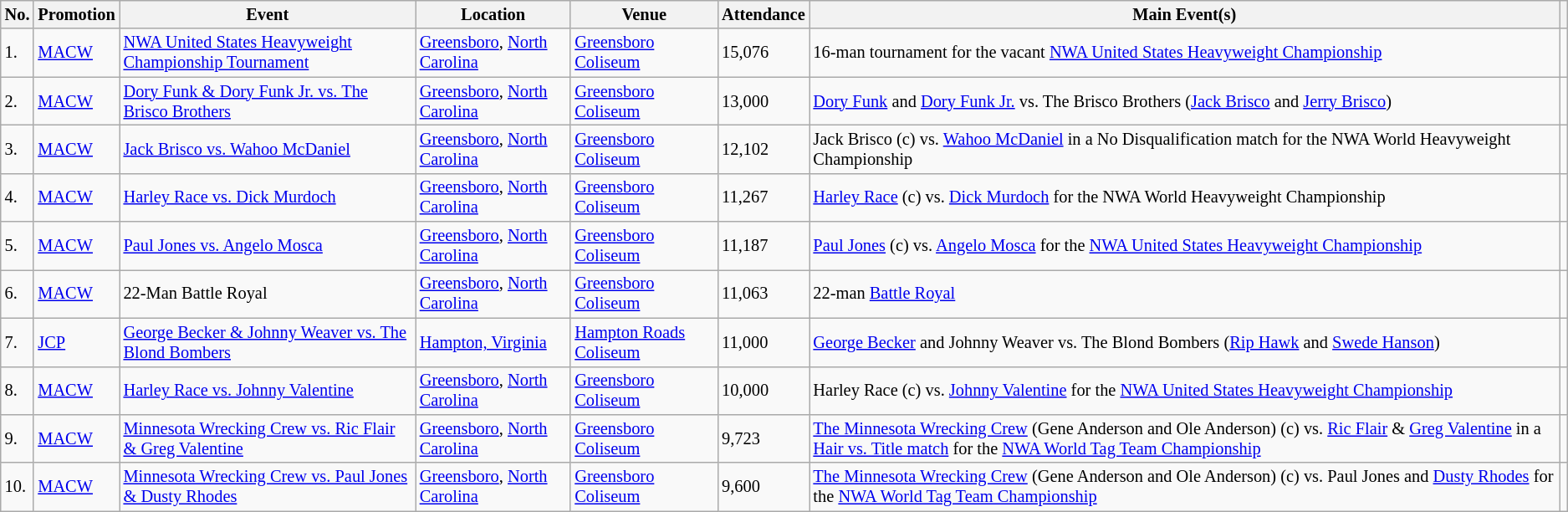<table class="wikitable sortable" style="font-size:85%;">
<tr>
<th>No.</th>
<th>Promotion</th>
<th>Event</th>
<th>Location</th>
<th>Venue</th>
<th>Attendance</th>
<th class=unsortable>Main Event(s)</th>
<th class=unsortable></th>
</tr>
<tr>
<td>1.</td>
<td><a href='#'>MACW</a></td>
<td><a href='#'>NWA United States Heavyweight Championship Tournament</a> <br> </td>
<td><a href='#'>Greensboro</a>, <a href='#'>North Carolina</a></td>
<td><a href='#'>Greensboro Coliseum</a></td>
<td>15,076</td>
<td>16-man tournament for the vacant <a href='#'>NWA United States Heavyweight Championship</a></td>
<td></td>
</tr>
<tr>
<td>2.</td>
<td><a href='#'>MACW</a></td>
<td><a href='#'>Dory Funk & Dory Funk Jr. vs. The Brisco Brothers</a> <br> </td>
<td><a href='#'>Greensboro</a>, <a href='#'>North Carolina</a></td>
<td><a href='#'>Greensboro Coliseum</a></td>
<td>13,000</td>
<td><a href='#'>Dory Funk</a> and <a href='#'>Dory Funk Jr.</a> vs. The Brisco Brothers (<a href='#'>Jack Brisco</a> and <a href='#'>Jerry Brisco</a>)</td>
<td></td>
</tr>
<tr>
<td>3.</td>
<td><a href='#'>MACW</a></td>
<td><a href='#'>Jack Brisco vs. Wahoo McDaniel</a> <br> </td>
<td><a href='#'>Greensboro</a>, <a href='#'>North Carolina</a></td>
<td><a href='#'>Greensboro Coliseum</a></td>
<td>12,102</td>
<td>Jack Brisco (c) vs. <a href='#'>Wahoo McDaniel</a> in a No Disqualification match for the NWA World Heavyweight Championship</td>
<td></td>
</tr>
<tr>
<td>4.</td>
<td><a href='#'>MACW</a></td>
<td><a href='#'>Harley Race vs. Dick Murdoch</a> <br> </td>
<td><a href='#'>Greensboro</a>, <a href='#'>North Carolina</a></td>
<td><a href='#'>Greensboro Coliseum</a></td>
<td>11,267</td>
<td><a href='#'>Harley Race</a> (c) vs. <a href='#'>Dick Murdoch</a> for the NWA World Heavyweight Championship</td>
<td></td>
</tr>
<tr>
<td>5.</td>
<td><a href='#'>MACW</a></td>
<td><a href='#'>Paul Jones vs. Angelo Mosca</a> <br> </td>
<td><a href='#'>Greensboro</a>, <a href='#'>North Carolina</a></td>
<td><a href='#'>Greensboro Coliseum</a></td>
<td>11,187</td>
<td><a href='#'>Paul Jones</a> (c) vs. <a href='#'>Angelo Mosca</a> for the <a href='#'>NWA United States Heavyweight Championship</a></td>
<td></td>
</tr>
<tr>
<td>6.</td>
<td><a href='#'>MACW</a></td>
<td>22-Man Battle Royal <br> </td>
<td><a href='#'>Greensboro</a>, <a href='#'>North Carolina</a></td>
<td><a href='#'>Greensboro Coliseum</a></td>
<td>11,063</td>
<td>22-man <a href='#'>Battle Royal</a></td>
<td></td>
</tr>
<tr>
<td>7.</td>
<td><a href='#'>JCP</a></td>
<td><a href='#'>George Becker & Johnny Weaver vs. The Blond Bombers</a> <br> </td>
<td><a href='#'>Hampton, Virginia</a></td>
<td><a href='#'>Hampton Roads Coliseum</a></td>
<td>11,000</td>
<td><a href='#'>George Becker</a> and Johnny Weaver vs. The Blond Bombers (<a href='#'>Rip Hawk</a> and <a href='#'>Swede Hanson</a>)</td>
<td></td>
</tr>
<tr>
<td>8.</td>
<td><a href='#'>MACW</a></td>
<td><a href='#'>Harley Race vs. Johnny Valentine</a> <br> </td>
<td><a href='#'>Greensboro</a>, <a href='#'>North Carolina</a></td>
<td><a href='#'>Greensboro Coliseum</a></td>
<td>10,000</td>
<td>Harley Race (c) vs. <a href='#'>Johnny Valentine</a> for the <a href='#'>NWA United States Heavyweight Championship</a></td>
<td></td>
</tr>
<tr>
<td>9.</td>
<td><a href='#'>MACW</a></td>
<td><a href='#'>Minnesota Wrecking Crew vs. Ric Flair & Greg Valentine</a> <br> </td>
<td><a href='#'>Greensboro</a>, <a href='#'>North Carolina</a></td>
<td><a href='#'>Greensboro Coliseum</a></td>
<td>9,723</td>
<td><a href='#'>The Minnesota Wrecking Crew</a> (Gene Anderson and Ole Anderson) (c) vs. <a href='#'>Ric Flair</a> & <a href='#'>Greg Valentine</a> in a <a href='#'>Hair vs. Title match</a> for the <a href='#'>NWA World Tag Team Championship</a></td>
<td></td>
</tr>
<tr>
<td>10.</td>
<td><a href='#'>MACW</a></td>
<td><a href='#'>Minnesota Wrecking Crew vs. Paul Jones & Dusty Rhodes</a> <br> </td>
<td><a href='#'>Greensboro</a>, <a href='#'>North Carolina</a></td>
<td><a href='#'>Greensboro Coliseum</a></td>
<td>9,600</td>
<td><a href='#'>The Minnesota Wrecking Crew</a> (Gene Anderson and Ole Anderson) (c) vs. Paul Jones and <a href='#'>Dusty Rhodes</a> for the <a href='#'>NWA World Tag Team Championship</a></td>
<td></td>
</tr>
</table>
